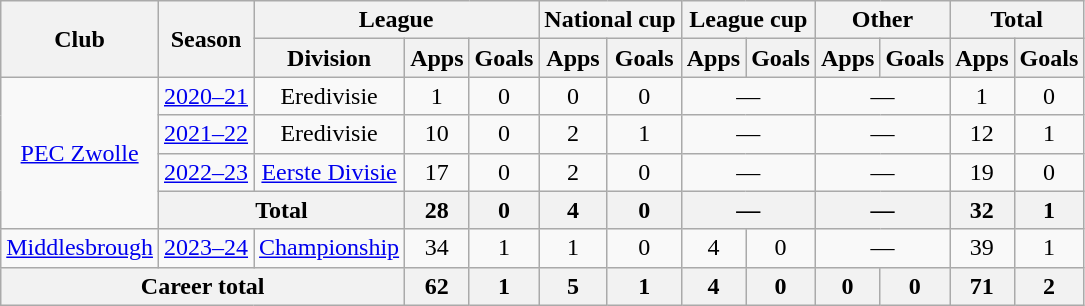<table class="wikitable" style="text-align: center;">
<tr>
<th rowspan="2">Club</th>
<th rowspan="2">Season</th>
<th colspan="3">League</th>
<th colspan="2">National cup</th>
<th colspan="2">League cup</th>
<th colspan="2">Other</th>
<th colspan="2">Total</th>
</tr>
<tr>
<th>Division</th>
<th>Apps</th>
<th>Goals</th>
<th>Apps</th>
<th>Goals</th>
<th>Apps</th>
<th>Goals</th>
<th>Apps</th>
<th>Goals</th>
<th>Apps</th>
<th>Goals</th>
</tr>
<tr>
<td rowspan=4><a href='#'>PEC Zwolle</a></td>
<td><a href='#'>2020–21</a></td>
<td>Eredivisie</td>
<td>1</td>
<td>0</td>
<td>0</td>
<td>0</td>
<td colspan=2>—</td>
<td colspan=2>—</td>
<td>1</td>
<td>0</td>
</tr>
<tr>
<td><a href='#'>2021–22</a></td>
<td>Eredivisie</td>
<td>10</td>
<td>0</td>
<td>2</td>
<td>1</td>
<td colspan=2>—</td>
<td colspan=2>—</td>
<td>12</td>
<td>1</td>
</tr>
<tr>
<td><a href='#'>2022–23</a></td>
<td><a href='#'>Eerste Divisie</a></td>
<td>17</td>
<td>0</td>
<td>2</td>
<td>0</td>
<td colspan=2>—</td>
<td colspan=2>—</td>
<td>19</td>
<td>0</td>
</tr>
<tr>
<th colspan=2>Total</th>
<th>28</th>
<th>0</th>
<th>4</th>
<th>0</th>
<th colspan=2>—</th>
<th colspan=2>—</th>
<th>32</th>
<th>1</th>
</tr>
<tr>
<td><a href='#'>Middlesbrough</a></td>
<td><a href='#'>2023–24</a></td>
<td><a href='#'>Championship</a></td>
<td>34</td>
<td>1</td>
<td>1</td>
<td>0</td>
<td>4</td>
<td>0</td>
<td colspan=2>—</td>
<td>39</td>
<td>1</td>
</tr>
<tr>
<th colspan="3">Career total</th>
<th>62</th>
<th>1</th>
<th>5</th>
<th>1</th>
<th>4</th>
<th>0</th>
<th>0</th>
<th>0</th>
<th>71</th>
<th>2</th>
</tr>
</table>
